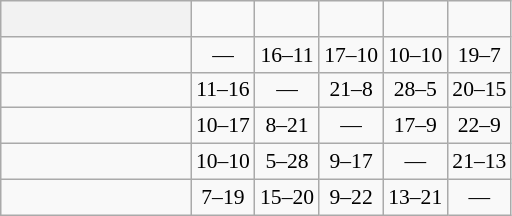<table class="wikitable" style="text-align:center; font-size:90%;">
<tr>
<th width=120> </th>
<td><strong></strong></td>
<td><strong></strong></td>
<td><strong></strong></td>
<td><strong></strong></td>
<td><strong></strong></td>
</tr>
<tr>
<td style="text-align:right;"></td>
<td>—</td>
<td>16–11</td>
<td>17–10</td>
<td>10–10</td>
<td>19–7</td>
</tr>
<tr>
<td style="text-align:right;"></td>
<td>11–16</td>
<td>—</td>
<td>21–8</td>
<td>28–5</td>
<td>20–15</td>
</tr>
<tr>
<td style="text-align:right;"></td>
<td>10–17</td>
<td>8–21</td>
<td>—</td>
<td>17–9</td>
<td>22–9</td>
</tr>
<tr>
<td style="text-align:right;"></td>
<td>10–10</td>
<td>5–28</td>
<td>9–17</td>
<td>—</td>
<td>21–13</td>
</tr>
<tr>
<td style="text-align:right;"></td>
<td>7–19</td>
<td>15–20</td>
<td>9–22</td>
<td>13–21</td>
<td>—</td>
</tr>
</table>
